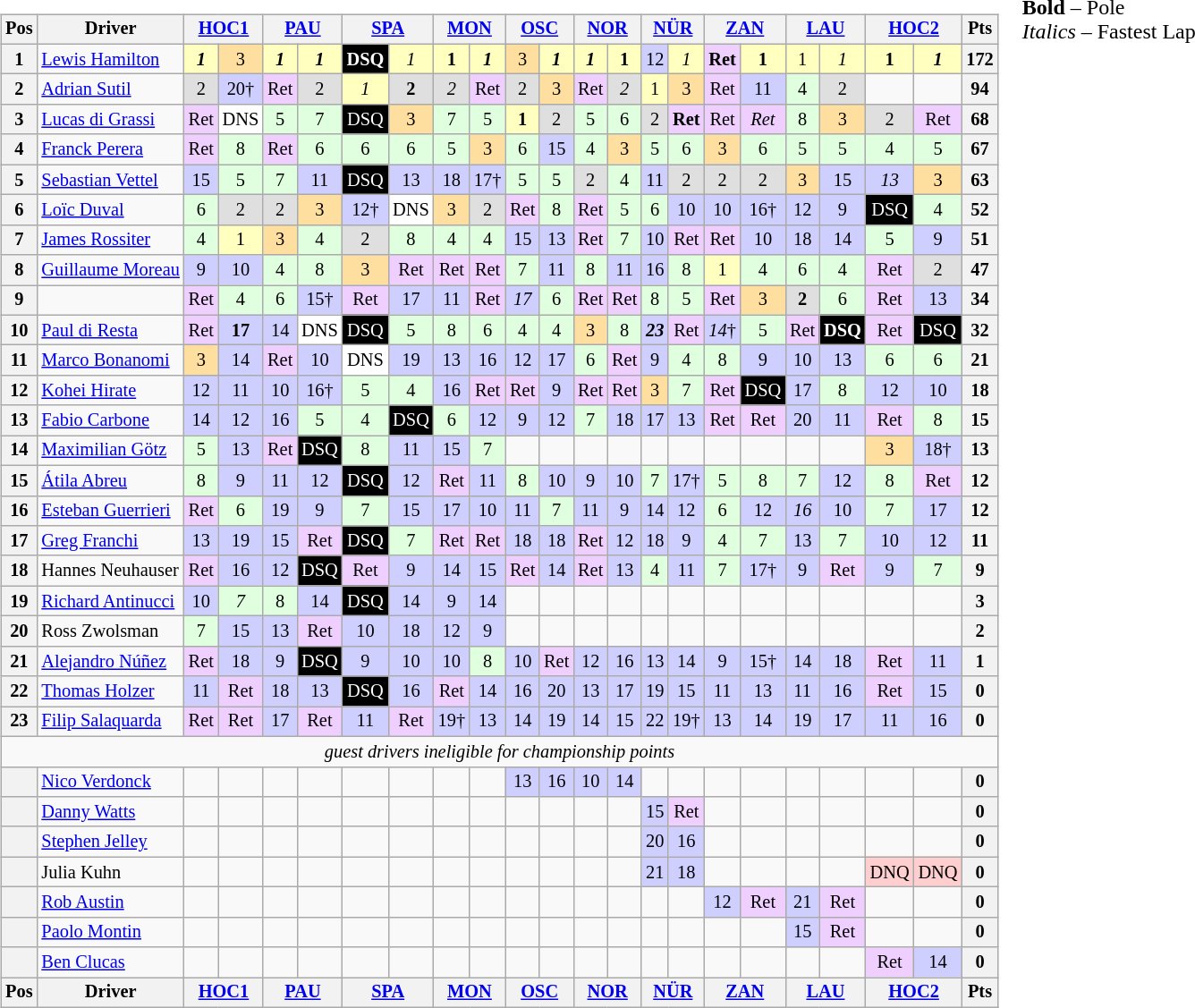<table>
<tr>
<td><br><table class="wikitable" style="font-size: 85%; text-align:center">
<tr valign="top">
<th valign="middle">Pos</th>
<th valign="middle">Driver</th>
<th colspan=2><a href='#'>HOC1</a><br></th>
<th colspan=2><a href='#'>PAU</a><br></th>
<th colspan=2><a href='#'>SPA</a><br></th>
<th colspan=2><a href='#'>MON</a><br></th>
<th colspan=2><a href='#'>OSC</a><br></th>
<th colspan=2><a href='#'>NOR</a><br></th>
<th colspan=2><a href='#'>NÜR</a><br></th>
<th colspan=2><a href='#'>ZAN</a><br></th>
<th colspan=2><a href='#'>LAU</a><br></th>
<th colspan=2><a href='#'>HOC2</a><br></th>
<th>Pts</th>
</tr>
<tr>
<th>1</th>
<td align="left"> <a href='#'>Lewis Hamilton</a></td>
<td style="background:#FFFFBF;"><strong><em>1</em></strong></td>
<td style="background:#FFDF9F;">3</td>
<td style="background:#FFFFBF;"><strong><em>1</em></strong></td>
<td style="background:#FFFFBF;"><strong><em>1</em></strong></td>
<td style="background:#000000; color:white"><strong>DSQ</strong></td>
<td style="background:#FFFFBF;"><em>1</em></td>
<td style="background:#FFFFBF;"><strong>1</strong></td>
<td style="background:#FFFFBF;"><strong><em>1</em></strong></td>
<td style="background:#FFDF9F;">3</td>
<td style="background:#FFFFBF;"><strong><em>1</em></strong></td>
<td style="background:#FFFFBF;"><strong><em>1</em></strong></td>
<td style="background:#FFFFBF;"><strong>1</strong></td>
<td style="background:#CFCFFF;">12</td>
<td style="background:#FFFFBF;"><em>1</em></td>
<td style="background:#EFCFFF;"><strong>Ret</strong></td>
<td style="background:#FFFFBF;"><strong>1</strong></td>
<td style="background:#FFFFBF;">1</td>
<td style="background:#FFFFBF;"><em>1</em></td>
<td style="background:#FFFFBF;"><strong>1</strong></td>
<td style="background:#FFFFBF;"><strong><em>1</em></strong></td>
<th>172</th>
</tr>
<tr>
<th>2</th>
<td align="left"> <a href='#'>Adrian Sutil</a></td>
<td style="background:#DFDFDF;">2</td>
<td style="background:#CFCFFF;">20†</td>
<td style="background:#EFCFFF;">Ret</td>
<td style="background:#DFDFDF;">2</td>
<td style="background:#FFFFBF;"><em>1</em></td>
<td style="background:#DFDFDF;"><strong>2</strong></td>
<td style="background:#DFDFDF;"><em>2</em></td>
<td style="background:#EFCFFF;">Ret</td>
<td style="background:#DFDFDF;">2</td>
<td style="background:#FFDF9F;">3</td>
<td style="background:#EFCFFF;">Ret</td>
<td style="background:#DFDFDF;"><em>2</em></td>
<td style="background:#FFFFBF;">1</td>
<td style="background:#FFDF9F;">3</td>
<td style="background:#EFCFFF;">Ret</td>
<td style="background:#CFCFFF;">11</td>
<td style="background:#DFFFDF;">4</td>
<td style="background:#DFDFDF;">2</td>
<td></td>
<td></td>
<th>94</th>
</tr>
<tr>
<th>3</th>
<td align="left"> <a href='#'>Lucas di Grassi</a></td>
<td style="background:#EFCFFF;">Ret</td>
<td style="background:#FFFFFF;">DNS</td>
<td style="background:#DFFFDF;">5</td>
<td style="background:#DFFFDF;">7</td>
<td style="background:#000000; color:white">DSQ</td>
<td style="background:#FFDF9F;">3</td>
<td style="background:#DFFFDF;">7</td>
<td style="background:#DFFFDF;">5</td>
<td style="background:#FFFFBF;"><strong>1</strong></td>
<td style="background:#DFDFDF;">2</td>
<td style="background:#DFFFDF;">5</td>
<td style="background:#DFFFDF;">6</td>
<td style="background:#DFDFDF;">2</td>
<td style="background:#EFCFFF;"><strong>Ret</strong></td>
<td style="background:#EFCFFF;">Ret</td>
<td style="background:#EFCFFF;"><em>Ret</em></td>
<td style="background:#DFFFDF;">8</td>
<td style="background:#FFDF9F;">3</td>
<td style="background:#DFDFDF;">2</td>
<td style="background:#EFCFFF;">Ret</td>
<th>68</th>
</tr>
<tr>
<th>4</th>
<td align="left"> <a href='#'>Franck Perera</a></td>
<td style="background:#EFCFFF;">Ret</td>
<td style="background:#DFFFDF;">8</td>
<td style="background:#EFCFFF;">Ret</td>
<td style="background:#DFFFDF;">6</td>
<td style="background:#DFFFDF;">6</td>
<td style="background:#DFFFDF;">6</td>
<td style="background:#DFFFDF;">5</td>
<td style="background:#FFDF9F;">3</td>
<td style="background:#DFFFDF;">6</td>
<td style="background:#CFCFFF;">15</td>
<td style="background:#DFFFDF;">4</td>
<td style="background:#FFDF9F;">3</td>
<td style="background:#DFFFDF;">5</td>
<td style="background:#DFFFDF;">6</td>
<td style="background:#FFDF9F;">3</td>
<td style="background:#DFFFDF;">6</td>
<td style="background:#DFFFDF;">5</td>
<td style="background:#DFFFDF;">5</td>
<td style="background:#DFFFDF;">4</td>
<td style="background:#DFFFDF;">5</td>
<th>67</th>
</tr>
<tr>
<th>5</th>
<td align="left"> <a href='#'>Sebastian Vettel</a></td>
<td style="background:#CFCFFF;">15</td>
<td style="background:#DFFFDF;">5</td>
<td style="background:#DFFFDF;">7</td>
<td style="background:#CFCFFF;">11</td>
<td style="background:#000000; color:white">DSQ</td>
<td style="background:#CFCFFF;">13</td>
<td style="background:#CFCFFF;">18</td>
<td style="background:#CFCFFF;">17†</td>
<td style="background:#DFFFDF;">5</td>
<td style="background:#DFFFDF;">5</td>
<td style="background:#DFDFDF;">2</td>
<td style="background:#DFFFDF;">4</td>
<td style="background:#CFCFFF;">11</td>
<td style="background:#DFDFDF;">2</td>
<td style="background:#DFDFDF;">2</td>
<td style="background:#DFDFDF;">2</td>
<td style="background:#FFDF9F;">3</td>
<td style="background:#CFCFFF;">15</td>
<td style="background:#CFCFFF;"><em>13</em></td>
<td style="background:#FFDF9F;">3</td>
<th>63</th>
</tr>
<tr>
<th>6</th>
<td align="left"> <a href='#'>Loïc Duval</a></td>
<td style="background:#DFFFDF;">6</td>
<td style="background:#DFDFDF;">2</td>
<td style="background:#DFDFDF;">2</td>
<td style="background:#FFDF9F;">3</td>
<td style="background:#CFCFFF;">12†</td>
<td style="background:#FFFFFF;">DNS</td>
<td style="background:#FFDF9F;">3</td>
<td style="background:#DFDFDF;">2</td>
<td style="background:#EFCFFF;">Ret</td>
<td style="background:#DFFFDF;">8</td>
<td style="background:#EFCFFF;">Ret</td>
<td style="background:#DFFFDF;">5</td>
<td style="background:#DFFFDF;">6</td>
<td style="background:#CFCFFF;">10</td>
<td style="background:#CFCFFF;">10</td>
<td style="background:#CFCFFF;">16†</td>
<td style="background:#CFCFFF;">12</td>
<td style="background:#CFCFFF;">9</td>
<td style="background:#000000; color:white">DSQ</td>
<td style="background:#DFFFDF;">4</td>
<th>52</th>
</tr>
<tr>
<th>7</th>
<td align="left"> <a href='#'>James Rossiter</a></td>
<td style="background:#DFFFDF;">4</td>
<td style="background:#FFFFBF;">1</td>
<td style="background:#FFDF9F;">3</td>
<td style="background:#DFFFDF;">4</td>
<td style="background:#DFDFDF;">2</td>
<td style="background:#DFFFDF;">8</td>
<td style="background:#DFFFDF;">4</td>
<td style="background:#DFFFDF;">4</td>
<td style="background:#CFCFFF;">15</td>
<td style="background:#CFCFFF;">13</td>
<td style="background:#EFCFFF;">Ret</td>
<td style="background:#DFFFDF;">7</td>
<td style="background:#CFCFFF;">10</td>
<td style="background:#EFCFFF;">Ret</td>
<td style="background:#EFCFFF;">Ret</td>
<td style="background:#CFCFFF;">10</td>
<td style="background:#CFCFFF;">18</td>
<td style="background:#CFCFFF;">14</td>
<td style="background:#DFFFDF;">5</td>
<td style="background:#CFCFFF;">9</td>
<th>51</th>
</tr>
<tr>
<th>8</th>
<td align="left"> <a href='#'>Guillaume Moreau</a></td>
<td style="background:#CFCFFF;">9</td>
<td style="background:#CFCFFF;">10</td>
<td style="background:#DFFFDF;">4</td>
<td style="background:#DFFFDF;">8</td>
<td style="background:#FFDF9F;">3</td>
<td style="background:#EFCFFF;">Ret</td>
<td style="background:#EFCFFF;">Ret</td>
<td style="background:#EFCFFF;">Ret</td>
<td style="background:#DFFFDF;">7</td>
<td style="background:#CFCFFF;">11</td>
<td style="background:#DFFFDF;">8</td>
<td style="background:#CFCFFF;">11</td>
<td style="background:#CFCFFF;">16</td>
<td style="background:#DFFFDF;">8</td>
<td style="background:#FFFFBF;">1</td>
<td style="background:#DFFFDF;">4</td>
<td style="background:#DFFFDF;">6</td>
<td style="background:#DFFFDF;">4</td>
<td style="background:#EFCFFF;">Ret</td>
<td style="background:#DFDFDF;">2</td>
<th>47</th>
</tr>
<tr>
<th>9</th>
<td align="left"></td>
<td style="background:#EFCFFF;">Ret</td>
<td style="background:#DFFFDF;">4</td>
<td style="background:#DFFFDF;">6</td>
<td style="background:#CFCFFF;">15†</td>
<td style="background:#EFCFFF;">Ret</td>
<td style="background:#CFCFFF;">17</td>
<td style="background:#CFCFFF;">11</td>
<td style="background:#EFCFFF;">Ret</td>
<td style="background:#CFCFFF;"><em>17</em></td>
<td style="background:#DFFFDF;">6</td>
<td style="background:#EFCFFF;">Ret</td>
<td style="background:#EFCFFF;">Ret</td>
<td style="background:#DFFFDF;">8</td>
<td style="background:#DFFFDF;">5</td>
<td style="background:#EFCFFF;">Ret</td>
<td style="background:#FFDF9F;">3</td>
<td style="background:#DFDFDF;"><strong>2</strong></td>
<td style="background:#DFFFDF;">6</td>
<td style="background:#EFCFFF;">Ret</td>
<td style="background:#CFCFFF;">13</td>
<th>34</th>
</tr>
<tr>
<th>10</th>
<td align="left"> <a href='#'>Paul di Resta</a></td>
<td style="background:#EFCFFF;">Ret</td>
<td style="background:#CFCFFF;"><strong>17</strong></td>
<td style="background:#CFCFFF;">14</td>
<td style="background:#FFFFFF;">DNS</td>
<td style="background:#000000; color:white">DSQ</td>
<td style="background:#DFFFDF;">5</td>
<td style="background:#DFFFDF;">8</td>
<td style="background:#DFFFDF;">6</td>
<td style="background:#DFFFDF;">4</td>
<td style="background:#DFFFDF;">4</td>
<td style="background:#FFDF9F;">3</td>
<td style="background:#DFFFDF;">8</td>
<td style="background:#CFCFFF;"><strong><em>23</em></strong></td>
<td style="background:#EFCFFF;">Ret</td>
<td style="background:#CFCFFF;"><em>14</em>†</td>
<td style="background:#DFFFDF;">5</td>
<td style="background:#EFCFFF;">Ret</td>
<td style="background:#000000; color:white"><strong>DSQ</strong></td>
<td style="background:#EFCFFF;">Ret</td>
<td style="background:#000000; color:white">DSQ</td>
<th>32</th>
</tr>
<tr>
<th>11</th>
<td align="left"> <a href='#'>Marco Bonanomi</a></td>
<td style="background:#FFDF9F;">3</td>
<td style="background:#CFCFFF;">14</td>
<td style="background:#EFCFFF;">Ret</td>
<td style="background:#CFCFFF;">10</td>
<td style="background:#FFFFFF;">DNS</td>
<td style="background:#CFCFFF;">19</td>
<td style="background:#CFCFFF;">13</td>
<td style="background:#CFCFFF;">16</td>
<td style="background:#CFCFFF;">12</td>
<td style="background:#CFCFFF;">17</td>
<td style="background:#DFFFDF;">6</td>
<td style="background:#EFCFFF;">Ret</td>
<td style="background:#CFCFFF;">9</td>
<td style="background:#DFFFDF;">4</td>
<td style="background:#DFFFDF;">8</td>
<td style="background:#CFCFFF;">9</td>
<td style="background:#CFCFFF;">10</td>
<td style="background:#CFCFFF;">13</td>
<td style="background:#DFFFDF;">6</td>
<td style="background:#DFFFDF;">6</td>
<th>21</th>
</tr>
<tr>
<th>12</th>
<td align="left"> <a href='#'>Kohei Hirate</a></td>
<td style="background:#CFCFFF;">12</td>
<td style="background:#CFCFFF;">11</td>
<td style="background:#CFCFFF;">10</td>
<td style="background:#CFCFFF;">16†</td>
<td style="background:#DFFFDF;">5</td>
<td style="background:#DFFFDF;">4</td>
<td style="background:#CFCFFF;">16</td>
<td style="background:#EFCFFF;">Ret</td>
<td style="background:#EFCFFF;">Ret</td>
<td style="background:#CFCFFF;">9</td>
<td style="background:#EFCFFF;">Ret</td>
<td style="background:#EFCFFF;">Ret</td>
<td style="background:#FFDF9F;">3</td>
<td style="background:#DFFFDF;">7</td>
<td style="background:#EFCFFF;">Ret</td>
<td style="background:#000000; color:white">DSQ</td>
<td style="background:#CFCFFF;">17</td>
<td style="background:#DFFFDF;">8</td>
<td style="background:#CFCFFF;">12</td>
<td style="background:#CFCFFF;">10</td>
<th>18</th>
</tr>
<tr>
<th>13</th>
<td align="left"> <a href='#'>Fabio Carbone</a></td>
<td style="background:#CFCFFF;">14</td>
<td style="background:#CFCFFF;">12</td>
<td style="background:#CFCFFF;">16</td>
<td style="background:#DFFFDF;">5</td>
<td style="background:#DFFFDF;">4</td>
<td style="background:#000000; color:white">DSQ</td>
<td style="background:#DFFFDF;">6</td>
<td style="background:#CFCFFF;">12</td>
<td style="background:#CFCFFF;">9</td>
<td style="background:#CFCFFF;">12</td>
<td style="background:#DFFFDF;">7</td>
<td style="background:#CFCFFF;">18</td>
<td style="background:#CFCFFF;">17</td>
<td style="background:#CFCFFF;">13</td>
<td style="background:#EFCFFF;">Ret</td>
<td style="background:#EFCFFF;">Ret</td>
<td style="background:#CFCFFF;">20</td>
<td style="background:#CFCFFF;">11</td>
<td style="background:#EFCFFF;">Ret</td>
<td style="background:#DFFFDF;">8</td>
<th>15</th>
</tr>
<tr>
<th>14</th>
<td align="left"> <a href='#'>Maximilian Götz</a></td>
<td style="background:#DFFFDF;">5</td>
<td style="background:#CFCFFF;">13</td>
<td style="background:#EFCFFF;">Ret</td>
<td style="background:#000000; color:white">DSQ</td>
<td style="background:#DFFFDF;">8</td>
<td style="background:#CFCFFF;">11</td>
<td style="background:#CFCFFF;">15</td>
<td style="background:#DFFFDF;">7</td>
<td></td>
<td></td>
<td></td>
<td></td>
<td></td>
<td></td>
<td></td>
<td></td>
<td></td>
<td></td>
<td style="background:#FFDF9F;">3</td>
<td style="background:#CFCFFF;">18†</td>
<th>13</th>
</tr>
<tr>
<th>15</th>
<td align="left"> <a href='#'>Átila Abreu</a></td>
<td style="background:#DFFFDF;">8</td>
<td style="background:#CFCFFF;">9</td>
<td style="background:#CFCFFF;">11</td>
<td style="background:#CFCFFF;">12</td>
<td style="background:#000000; color:white">DSQ</td>
<td style="background:#CFCFFF;">12</td>
<td style="background:#EFCFFF;">Ret</td>
<td style="background:#CFCFFF;">11</td>
<td style="background:#DFFFDF;">8</td>
<td style="background:#CFCFFF;">10</td>
<td style="background:#CFCFFF;">9</td>
<td style="background:#CFCFFF;">10</td>
<td style="background:#DFFFDF;">7</td>
<td style="background:#CFCFFF;">17†</td>
<td style="background:#DFFFDF;">5</td>
<td style="background:#DFFFDF;">8</td>
<td style="background:#DFFFDF;">7</td>
<td style="background:#CFCFFF;">12</td>
<td style="background:#DFFFDF;">8</td>
<td style="background:#EFCFFF;">Ret</td>
<th>12</th>
</tr>
<tr>
<th>16</th>
<td align="left"> <a href='#'>Esteban Guerrieri</a></td>
<td style="background:#EFCFFF;">Ret</td>
<td style="background:#DFFFDF;">6</td>
<td style="background:#CFCFFF;">19</td>
<td style="background:#CFCFFF;">9</td>
<td style="background:#DFFFDF;">7</td>
<td style="background:#CFCFFF;">15</td>
<td style="background:#CFCFFF;">17</td>
<td style="background:#CFCFFF;">10</td>
<td style="background:#CFCFFF;">11</td>
<td style="background:#DFFFDF;">7</td>
<td style="background:#CFCFFF;">11</td>
<td style="background:#CFCFFF;">9</td>
<td style="background:#CFCFFF;">14</td>
<td style="background:#CFCFFF;">12</td>
<td style="background:#DFFFDF;">6</td>
<td style="background:#CFCFFF;">12</td>
<td style="background:#CFCFFF;"><em>16</em></td>
<td style="background:#CFCFFF;">10</td>
<td style="background:#DFFFDF;">7</td>
<td style="background:#CFCFFF;">17</td>
<th>12</th>
</tr>
<tr>
<th>17</th>
<td align="left"> <a href='#'>Greg Franchi</a></td>
<td style="background:#CFCFFF;">13</td>
<td style="background:#CFCFFF;">19</td>
<td style="background:#CFCFFF;">15</td>
<td style="background:#EFCFFF;">Ret</td>
<td style="background:#000000; color:white">DSQ</td>
<td style="background:#DFFFDF;">7</td>
<td style="background:#EFCFFF;">Ret</td>
<td style="background:#EFCFFF;">Ret</td>
<td style="background:#CFCFFF;">18</td>
<td style="background:#CFCFFF;">18</td>
<td style="background:#EFCFFF;">Ret</td>
<td style="background:#CFCFFF;">12</td>
<td style="background:#CFCFFF;">18</td>
<td style="background:#CFCFFF;">9</td>
<td style="background:#DFFFDF;">4</td>
<td style="background:#DFFFDF;">7</td>
<td style="background:#CFCFFF;">13</td>
<td style="background:#DFFFDF;">7</td>
<td style="background:#CFCFFF;">10</td>
<td style="background:#CFCFFF;">12</td>
<th>11</th>
</tr>
<tr>
<th>18</th>
<td align="left"> Hannes Neuhauser</td>
<td style="background:#EFCFFF;">Ret</td>
<td style="background:#CFCFFF;">16</td>
<td style="background:#CFCFFF;">12</td>
<td style="background:#000000; color:white">DSQ</td>
<td style="background:#EFCFFF;">Ret</td>
<td style="background:#CFCFFF;">9</td>
<td style="background:#CFCFFF;">14</td>
<td style="background:#CFCFFF;">15</td>
<td style="background:#EFCFFF;">Ret</td>
<td style="background:#CFCFFF;">14</td>
<td style="background:#EFCFFF;">Ret</td>
<td style="background:#CFCFFF;">13</td>
<td style="background:#DFFFDF;">4</td>
<td style="background:#CFCFFF;">11</td>
<td style="background:#DFFFDF;">7</td>
<td style="background:#CFCFFF;">17†</td>
<td style="background:#CFCFFF;">9</td>
<td style="background:#EFCFFF;">Ret</td>
<td style="background:#CFCFFF;">9</td>
<td style="background:#DFFFDF;">7</td>
<th>9</th>
</tr>
<tr>
<th>19</th>
<td align="left"> <a href='#'>Richard Antinucci</a></td>
<td style="background:#CFCFFF;">10</td>
<td style="background:#DFFFDF;"><em>7</em></td>
<td style="background:#DFFFDF;">8</td>
<td style="background:#CFCFFF;">14</td>
<td style="background:#000000; color:white">DSQ</td>
<td style="background:#CFCFFF;">14</td>
<td style="background:#CFCFFF;">9</td>
<td style="background:#CFCFFF;">14</td>
<td></td>
<td></td>
<td></td>
<td></td>
<td></td>
<td></td>
<td></td>
<td></td>
<td></td>
<td></td>
<td></td>
<td></td>
<th>3</th>
</tr>
<tr>
<th>20</th>
<td align="left"> Ross Zwolsman</td>
<td style="background:#DFFFDF;">7</td>
<td style="background:#CFCFFF;">15</td>
<td style="background:#CFCFFF;">13</td>
<td style="background:#EFCFFF;">Ret</td>
<td style="background:#CFCFFF;">10</td>
<td style="background:#CFCFFF;">18</td>
<td style="background:#CFCFFF;">12</td>
<td style="background:#CFCFFF;">9</td>
<td></td>
<td></td>
<td></td>
<td></td>
<td></td>
<td></td>
<td></td>
<td></td>
<td></td>
<td></td>
<td></td>
<td></td>
<th>2</th>
</tr>
<tr>
<th>21</th>
<td align="left"> <a href='#'>Alejandro Núñez</a></td>
<td style="background:#EFCFFF;">Ret</td>
<td style="background:#CFCFFF;">18</td>
<td style="background:#CFCFFF;">9</td>
<td style="background:#000000; color:white">DSQ</td>
<td style="background:#CFCFFF;">9</td>
<td style="background:#CFCFFF;">10</td>
<td style="background:#CFCFFF;">10</td>
<td style="background:#DFFFDF;">8</td>
<td style="background:#CFCFFF;">10</td>
<td style="background:#EFCFFF;">Ret</td>
<td style="background:#CFCFFF;">12</td>
<td style="background:#CFCFFF;">16</td>
<td style="background:#CFCFFF;">13</td>
<td style="background:#CFCFFF;">14</td>
<td style="background:#CFCFFF;">9</td>
<td style="background:#CFCFFF;">15†</td>
<td style="background:#CFCFFF;">14</td>
<td style="background:#CFCFFF;">18</td>
<td style="background:#EFCFFF;">Ret</td>
<td style="background:#CFCFFF;">11</td>
<th>1</th>
</tr>
<tr>
<th>22</th>
<td align="left"> <a href='#'>Thomas Holzer</a></td>
<td style="background:#CFCFFF;">11</td>
<td style="background:#EFCFFF;">Ret</td>
<td style="background:#CFCFFF;">18</td>
<td style="background:#CFCFFF;">13</td>
<td style="background:#000000; color:white">DSQ</td>
<td style="background:#CFCFFF;">16</td>
<td style="background:#EFCFFF;">Ret</td>
<td style="background:#CFCFFF;">14</td>
<td style="background:#CFCFFF;">16</td>
<td style="background:#CFCFFF;">20</td>
<td style="background:#CFCFFF;">13</td>
<td style="background:#CFCFFF;">17</td>
<td style="background:#CFCFFF;">19</td>
<td style="background:#CFCFFF;">15</td>
<td style="background:#CFCFFF;">11</td>
<td style="background:#CFCFFF;">13</td>
<td style="background:#CFCFFF;">11</td>
<td style="background:#CFCFFF;">16</td>
<td style="background:#EFCFFF;">Ret</td>
<td style="background:#CFCFFF;">15</td>
<th>0</th>
</tr>
<tr>
<th>23</th>
<td align="left"> <a href='#'>Filip Salaquarda</a></td>
<td style="background:#EFCFFF;">Ret</td>
<td style="background:#EFCFFF;">Ret</td>
<td style="background:#CFCFFF;">17</td>
<td style="background:#EFCFFF;">Ret</td>
<td style="background:#CFCFFF;">11</td>
<td style="background:#EFCFFF;">Ret</td>
<td style="background:#CFCFFF;">19†</td>
<td style="background:#CFCFFF;">13</td>
<td style="background:#CFCFFF;">14</td>
<td style="background:#CFCFFF;">19</td>
<td style="background:#CFCFFF;">14</td>
<td style="background:#CFCFFF;">15</td>
<td style="background:#CFCFFF;">22</td>
<td style="background:#CFCFFF;">19†</td>
<td style="background:#CFCFFF;">13</td>
<td style="background:#CFCFFF;">14</td>
<td style="background:#CFCFFF;">19</td>
<td style="background:#CFCFFF;">17</td>
<td style="background:#CFCFFF;">11</td>
<td style="background:#CFCFFF;">16</td>
<th>0</th>
</tr>
<tr>
<td colspan=23 align=center><em>guest drivers ineligible for championship points</em></td>
</tr>
<tr>
<th></th>
<td align="left"> <a href='#'>Nico Verdonck</a></td>
<td></td>
<td></td>
<td></td>
<td></td>
<td></td>
<td></td>
<td></td>
<td></td>
<td style="background:#CFCFFF;">13</td>
<td style="background:#CFCFFF;">16</td>
<td style="background:#CFCFFF;">10</td>
<td style="background:#CFCFFF;">14</td>
<td></td>
<td></td>
<td></td>
<td></td>
<td></td>
<td></td>
<td></td>
<td></td>
<th>0</th>
</tr>
<tr>
<th></th>
<td align="left"> <a href='#'>Danny Watts</a></td>
<td></td>
<td></td>
<td></td>
<td></td>
<td></td>
<td></td>
<td></td>
<td></td>
<td></td>
<td></td>
<td></td>
<td></td>
<td style="background:#CFCFFF;">15</td>
<td style="background:#EFCFFF;">Ret</td>
<td></td>
<td></td>
<td></td>
<td></td>
<td></td>
<td></td>
<th>0</th>
</tr>
<tr>
<th></th>
<td align="left"> <a href='#'>Stephen Jelley</a></td>
<td></td>
<td></td>
<td></td>
<td></td>
<td></td>
<td></td>
<td></td>
<td></td>
<td></td>
<td></td>
<td></td>
<td></td>
<td style="background:#CFCFFF;">20</td>
<td style="background:#CFCFFF;">16</td>
<td></td>
<td></td>
<td></td>
<td></td>
<td></td>
<td></td>
<th>0</th>
</tr>
<tr>
<th></th>
<td align="left"> Julia Kuhn</td>
<td></td>
<td></td>
<td></td>
<td></td>
<td></td>
<td></td>
<td></td>
<td></td>
<td></td>
<td></td>
<td></td>
<td></td>
<td style="background:#CFCFFF;">21</td>
<td style="background:#CFCFFF;">18</td>
<td></td>
<td></td>
<td></td>
<td></td>
<td style="background:#FFCFCF;">DNQ</td>
<td style="background:#FFCFCF;">DNQ</td>
<th>0</th>
</tr>
<tr>
<th></th>
<td align="left"> <a href='#'>Rob Austin</a></td>
<td></td>
<td></td>
<td></td>
<td></td>
<td></td>
<td></td>
<td></td>
<td></td>
<td></td>
<td></td>
<td></td>
<td></td>
<td></td>
<td></td>
<td style="background:#CFCFFF;">12</td>
<td style="background:#EFCFFF;">Ret</td>
<td style="background:#CFCFFF;">21</td>
<td style="background:#EFCFFF;">Ret</td>
<td></td>
<td></td>
<th>0</th>
</tr>
<tr>
<th></th>
<td align="left"> <a href='#'>Paolo Montin</a></td>
<td></td>
<td></td>
<td></td>
<td></td>
<td></td>
<td></td>
<td></td>
<td></td>
<td></td>
<td></td>
<td></td>
<td></td>
<td></td>
<td></td>
<td></td>
<td></td>
<td style="background:#CFCFFF;">15</td>
<td style="background:#EFCFFF;">Ret</td>
<td></td>
<td></td>
<th>0</th>
</tr>
<tr>
<th></th>
<td align="left"> <a href='#'>Ben Clucas</a></td>
<td></td>
<td></td>
<td></td>
<td></td>
<td></td>
<td></td>
<td></td>
<td></td>
<td></td>
<td></td>
<td></td>
<td></td>
<td></td>
<td></td>
<td></td>
<td></td>
<td></td>
<td></td>
<td style="background:#EFCFFF;">Ret</td>
<td style="background:#CFCFFF;">14</td>
<th>0</th>
</tr>
<tr style="background:#f9f9f9" valign="top">
<th valign="middle">Pos</th>
<th valign="middle">Driver</th>
<th colspan=2><a href='#'>HOC1</a><br></th>
<th colspan=2><a href='#'>PAU</a><br></th>
<th colspan=2><a href='#'>SPA</a><br></th>
<th colspan=2><a href='#'>MON</a><br></th>
<th colspan=2><a href='#'>OSC</a><br></th>
<th colspan=2><a href='#'>NOR</a><br></th>
<th colspan=2><a href='#'>NÜR</a><br></th>
<th colspan=2><a href='#'>ZAN</a><br></th>
<th colspan=2><a href='#'>LAU</a><br></th>
<th colspan=2><a href='#'>HOC2</a><br></th>
<th valign="middle">Pts</th>
</tr>
</table>
</td>
<td valign="top"><br>
<span><strong>Bold</strong> – Pole<br>
<em>Italics</em> – Fastest Lap</span></td>
</tr>
</table>
